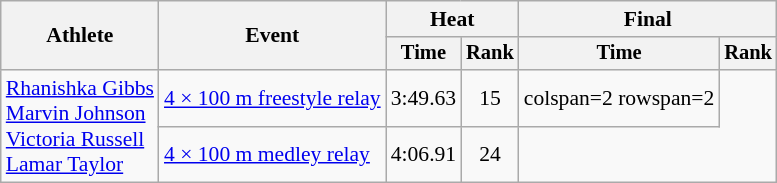<table class="wikitable" style="text-align:center; font-size:90%">
<tr>
<th rowspan="2">Athlete</th>
<th rowspan="2">Event</th>
<th colspan="2">Heat</th>
<th colspan="2">Final</th>
</tr>
<tr style="font-size:95%">
<th>Time</th>
<th>Rank</th>
<th>Time</th>
<th>Rank</th>
</tr>
<tr>
<td align=left rowspan=2><a href='#'>Rhanishka Gibbs</a><br><a href='#'>Marvin Johnson</a><br><a href='#'>Victoria Russell</a><br><a href='#'>Lamar Taylor</a></td>
<td align=left><a href='#'>4 × 100 m freestyle relay</a></td>
<td>3:49.63</td>
<td>15</td>
<td>colspan=2 rowspan=2 </td>
</tr>
<tr>
<td align=left><a href='#'>4 × 100 m medley relay</a></td>
<td>4:06.91</td>
<td>24</td>
</tr>
</table>
